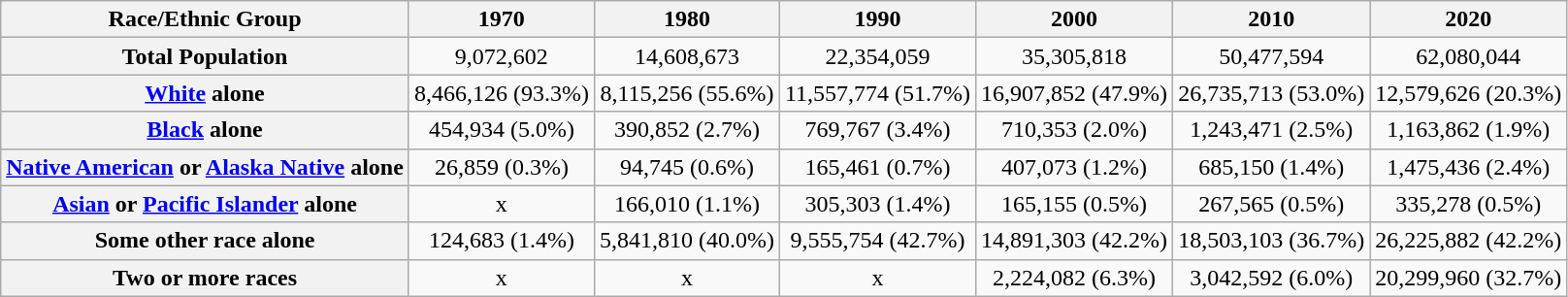<table class="wikitable sortable" style="text-align:center;">
<tr>
<th>Race/Ethnic Group</th>
<th>1970</th>
<th>1980</th>
<th>1990</th>
<th>2000</th>
<th>2010</th>
<th>2020</th>
</tr>
<tr>
<th>Total Population</th>
<td>9,072,602</td>
<td>14,608,673</td>
<td>22,354,059</td>
<td>35,305,818</td>
<td>50,477,594</td>
<td>62,080,044</td>
</tr>
<tr>
<th><a href='#'>White</a> alone</th>
<td>8,466,126 (93.3%)</td>
<td>8,115,256 (55.6%)</td>
<td>11,557,774 (51.7%)</td>
<td>16,907,852 (47.9%)</td>
<td>26,735,713 (53.0%)</td>
<td>12,579,626 (20.3%)</td>
</tr>
<tr>
<th><a href='#'>Black</a> alone</th>
<td>454,934 (5.0%)</td>
<td>390,852 (2.7%)</td>
<td>769,767 (3.4%)</td>
<td>710,353 (2.0%)</td>
<td>1,243,471 (2.5%)</td>
<td>1,163,862 (1.9%)</td>
</tr>
<tr>
<th><a href='#'>Native American</a> or <a href='#'>Alaska Native</a> alone</th>
<td>26,859 (0.3%)</td>
<td>94,745 (0.6%)</td>
<td>165,461 (0.7%)</td>
<td>407,073 (1.2%)</td>
<td>685,150 (1.4%)</td>
<td>1,475,436 (2.4%)</td>
</tr>
<tr>
<th><a href='#'>Asian</a> or <a href='#'>Pacific Islander</a> alone</th>
<td>x</td>
<td>166,010 (1.1%)</td>
<td>305,303 (1.4%)</td>
<td>165,155 (0.5%)</td>
<td>267,565 (0.5%)</td>
<td>335,278 (0.5%)</td>
</tr>
<tr>
<th>Some other race alone</th>
<td>124,683 (1.4%)</td>
<td>5,841,810 (40.0%)</td>
<td>9,555,754 (42.7%)</td>
<td>14,891,303 (42.2%)</td>
<td>18,503,103 (36.7%)</td>
<td>26,225,882 (42.2%)</td>
</tr>
<tr>
<th>Two or more races</th>
<td>x</td>
<td>x</td>
<td>x</td>
<td>2,224,082 (6.3%)</td>
<td>3,042,592 (6.0%)</td>
<td>20,299,960 (32.7%)</td>
</tr>
</table>
